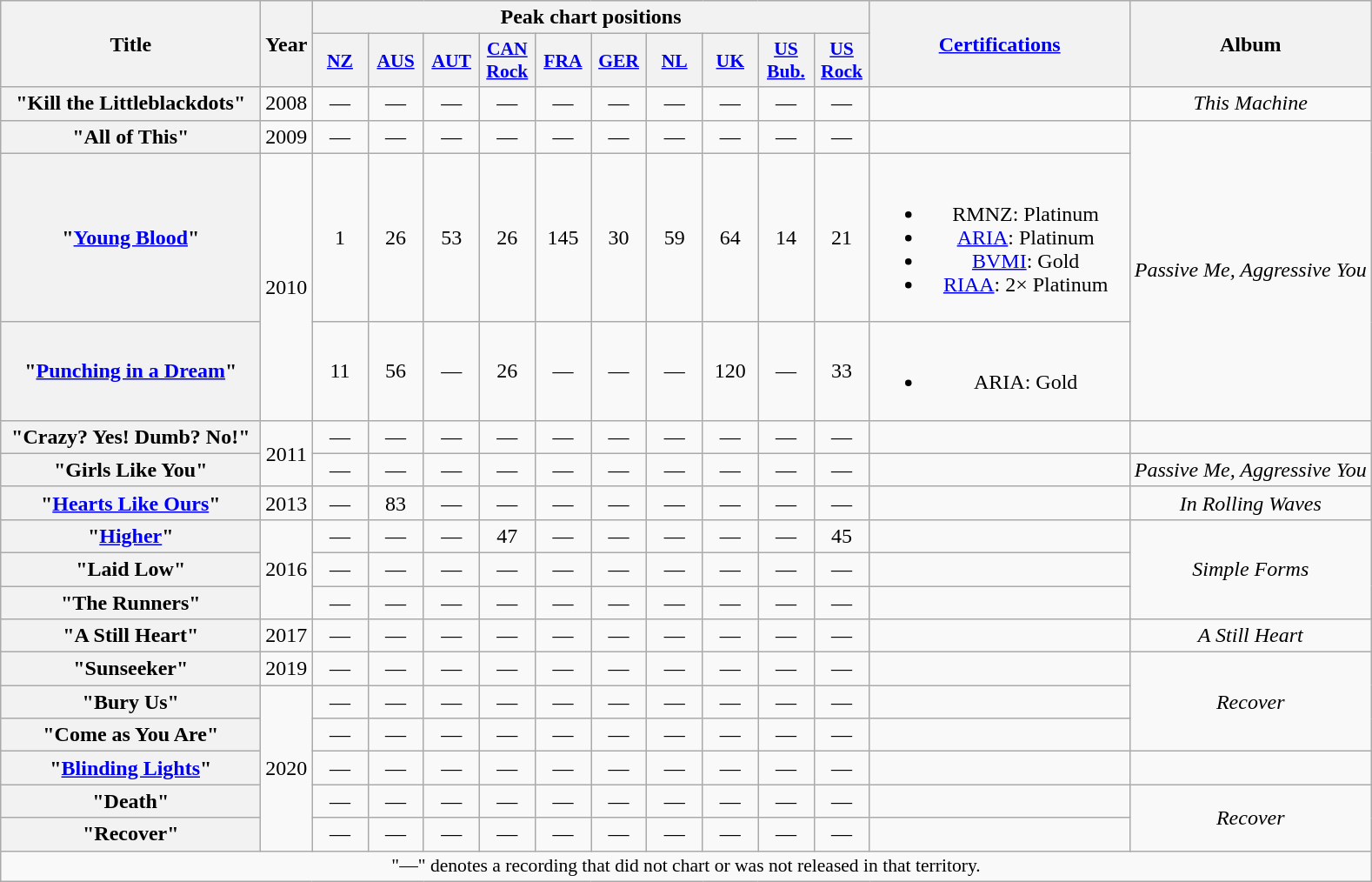<table class="wikitable plainrowheaders" style="text-align:center;">
<tr>
<th scope="col" rowspan="2" style="width:12em;">Title</th>
<th scope="col" rowspan="2">Year</th>
<th scope="col" colspan="10">Peak chart positions</th>
<th scope="col" rowspan="2" style="width:12em;"><a href='#'>Certifications</a></th>
<th scope="col" rowspan="2">Album</th>
</tr>
<tr>
<th scope="col" style="width:2.5em;font-size:90%;"><a href='#'>NZ</a><br></th>
<th scope="col" style="width:2.5em;font-size:90%;"><a href='#'>AUS</a><br></th>
<th scope="col" style="width:2.5em;font-size:90%;"><a href='#'>AUT</a><br></th>
<th scope="col" style="width:2.5em;font-size:90%;"><a href='#'>CAN<br>Rock</a><br></th>
<th scope="col" style="width:2.5em;font-size:90%;"><a href='#'>FRA</a><br></th>
<th scope="col" style="width:2.5em;font-size:90%;"><a href='#'>GER</a><br></th>
<th scope="col" style="width:2.5em;font-size:90%;"><a href='#'>NL</a><br></th>
<th scope="col" style="width:2.5em;font-size:90%;"><a href='#'>UK</a><br></th>
<th scope="col" style="width:2.5em;font-size:90%;"><a href='#'>US<br>Bub.</a><br></th>
<th scope="col" style="width:2.5em;font-size:90%;"><a href='#'>US<br>Rock</a><br></th>
</tr>
<tr>
<th scope="row">"Kill the Littleblackdots"</th>
<td>2008</td>
<td>—</td>
<td>—</td>
<td>—</td>
<td>—</td>
<td>—</td>
<td>—</td>
<td>—</td>
<td>—</td>
<td>—</td>
<td>—</td>
<td></td>
<td><em>This Machine</em></td>
</tr>
<tr>
<th scope="row">"All of This"</th>
<td>2009</td>
<td>—</td>
<td>—</td>
<td>—</td>
<td>—</td>
<td>—</td>
<td>—</td>
<td>—</td>
<td>—</td>
<td>—</td>
<td>—</td>
<td></td>
<td rowspan="3"><em>Passive Me, Aggressive You</em></td>
</tr>
<tr>
<th scope="row">"<a href='#'>Young Blood</a>"</th>
<td rowspan="2">2010</td>
<td>1</td>
<td>26</td>
<td>53</td>
<td>26</td>
<td>145</td>
<td>30</td>
<td>59</td>
<td>64</td>
<td>14</td>
<td>21</td>
<td><br><ul><li>RMNZ: Platinum</li><li><a href='#'>ARIA</a>: Platinum</li><li><a href='#'>BVMI</a>: Gold</li><li><a href='#'>RIAA</a>: 2× Platinum</li></ul></td>
</tr>
<tr>
<th scope="row">"<a href='#'>Punching in a Dream</a>"</th>
<td>11</td>
<td>56</td>
<td>—</td>
<td>26</td>
<td>—</td>
<td>—</td>
<td>—</td>
<td>120</td>
<td>—</td>
<td>33</td>
<td><br><ul><li>ARIA: Gold</li></ul></td>
</tr>
<tr>
<th scope="row">"Crazy? Yes! Dumb? No!"<br></th>
<td rowspan="2">2011</td>
<td>—</td>
<td>—</td>
<td>—</td>
<td>—</td>
<td>—</td>
<td>—</td>
<td>—</td>
<td>—</td>
<td>—</td>
<td>—</td>
<td></td>
<td></td>
</tr>
<tr>
<th scope="row">"Girls Like You"</th>
<td>—</td>
<td>—</td>
<td>—</td>
<td>—</td>
<td>—</td>
<td>—</td>
<td>—</td>
<td>—</td>
<td>—</td>
<td>—</td>
<td></td>
<td><em>Passive Me, Aggressive You</em></td>
</tr>
<tr>
<th scope="row">"<a href='#'>Hearts Like Ours</a>"</th>
<td>2013</td>
<td>—</td>
<td>83</td>
<td>—</td>
<td>—</td>
<td>—</td>
<td>—</td>
<td>—</td>
<td>—</td>
<td>—</td>
<td>—</td>
<td></td>
<td><em>In Rolling Waves</em></td>
</tr>
<tr>
<th scope="row">"<a href='#'>Higher</a>"</th>
<td rowspan="3">2016</td>
<td>—</td>
<td>—</td>
<td>—</td>
<td>47</td>
<td>—</td>
<td>—</td>
<td>—</td>
<td>—</td>
<td>—</td>
<td>45</td>
<td></td>
<td rowspan="3"><em>Simple Forms</em></td>
</tr>
<tr>
<th scope="row">"Laid Low"</th>
<td>—</td>
<td>—</td>
<td>—</td>
<td>—</td>
<td>—</td>
<td>—</td>
<td>—</td>
<td>—</td>
<td>—</td>
<td>—</td>
<td></td>
</tr>
<tr>
<th scope="row">"The Runners"</th>
<td>—</td>
<td>—</td>
<td>—</td>
<td>—</td>
<td>—</td>
<td>—</td>
<td>—</td>
<td>—</td>
<td>—</td>
<td>—</td>
<td></td>
</tr>
<tr>
<th scope="row">"A Still Heart"</th>
<td>2017</td>
<td>—</td>
<td>—</td>
<td>—</td>
<td>—</td>
<td>—</td>
<td>—</td>
<td>—</td>
<td>—</td>
<td>—</td>
<td>—</td>
<td></td>
<td><em>A Still Heart</em></td>
</tr>
<tr>
<th scope="row">"Sunseeker"</th>
<td>2019</td>
<td>—</td>
<td>—</td>
<td>—</td>
<td>—</td>
<td>—</td>
<td>—</td>
<td>—</td>
<td>—</td>
<td>—</td>
<td>—</td>
<td></td>
<td rowspan="3"><em>Recover</em></td>
</tr>
<tr>
<th scope="row">"Bury Us"</th>
<td rowspan="5">2020</td>
<td>—</td>
<td>—</td>
<td>—</td>
<td>—</td>
<td>—</td>
<td>—</td>
<td>—</td>
<td>—</td>
<td>—</td>
<td>—</td>
<td></td>
</tr>
<tr>
<th scope="row">"Come as You Are"</th>
<td>—</td>
<td>—</td>
<td>—</td>
<td>—</td>
<td>—</td>
<td>—</td>
<td>—</td>
<td>—</td>
<td>—</td>
<td>—</td>
<td></td>
</tr>
<tr>
<th scope="row">"<a href='#'>Blinding Lights</a>"</th>
<td>—</td>
<td>—</td>
<td>—</td>
<td>—</td>
<td>—</td>
<td>—</td>
<td>—</td>
<td>—</td>
<td>—</td>
<td>—</td>
<td></td>
<td></td>
</tr>
<tr>
<th scope="row">"Death"</th>
<td>—</td>
<td>—</td>
<td>—</td>
<td>—</td>
<td>—</td>
<td>—</td>
<td>—</td>
<td>—</td>
<td>—</td>
<td>—</td>
<td></td>
<td rowspan="2"><em>Recover</em></td>
</tr>
<tr>
<th scope="row">"Recover"</th>
<td>—</td>
<td>—</td>
<td>—</td>
<td>—</td>
<td>—</td>
<td>—</td>
<td>—</td>
<td>—</td>
<td>—</td>
<td>—</td>
<td></td>
</tr>
<tr>
<td colspan="14" style="font-size:90%">"—" denotes a recording that did not chart or was not released in that territory.</td>
</tr>
</table>
